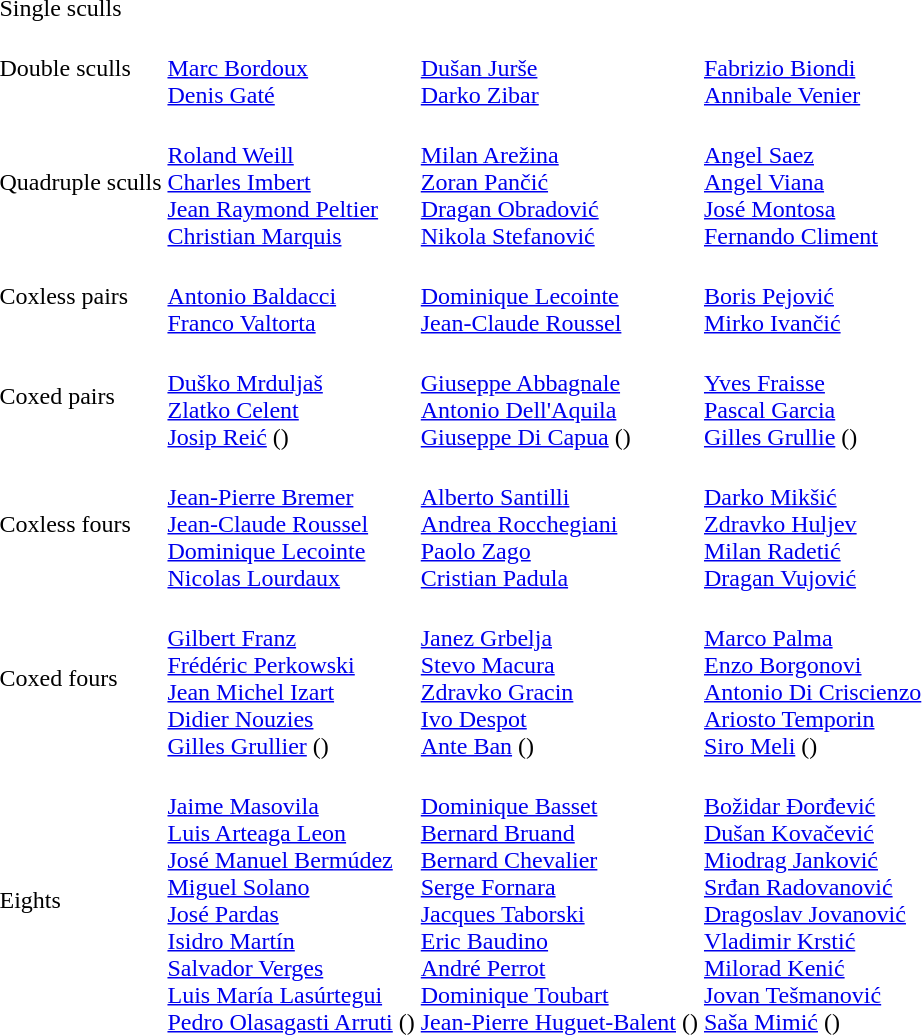<table>
<tr>
<td>Single sculls</td>
<td></td>
<td></td>
<td></td>
</tr>
<tr>
<td>Double sculls</td>
<td><br><a href='#'>Marc Bordoux</a><br><a href='#'>Denis Gaté</a></td>
<td><br><a href='#'>Dušan Jurše</a><br><a href='#'>Darko Zibar</a></td>
<td><br><a href='#'>Fabrizio Biondi</a><br><a href='#'>Annibale Venier</a></td>
</tr>
<tr>
<td>Quadruple sculls</td>
<td><br><a href='#'>Roland Weill</a><br><a href='#'>Charles Imbert</a><br><a href='#'>Jean Raymond Peltier</a><br><a href='#'>Christian Marquis</a></td>
<td><br><a href='#'>Milan Arežina</a><br><a href='#'>Zoran Pančić</a><br><a href='#'>Dragan Obradović</a><br><a href='#'>Nikola Stefanović</a></td>
<td><br><a href='#'>Angel Saez</a><br><a href='#'>Angel Viana</a><br><a href='#'>José Montosa</a><br><a href='#'>Fernando Climent</a></td>
</tr>
<tr>
<td>Coxless pairs</td>
<td><br><a href='#'>Antonio Baldacci</a><br><a href='#'>Franco Valtorta</a></td>
<td><br><a href='#'>Dominique Lecointe</a><br><a href='#'>Jean-Claude Roussel</a></td>
<td><br><a href='#'>Boris Pejović</a><br><a href='#'>Mirko Ivančić</a></td>
</tr>
<tr>
<td>Coxed pairs</td>
<td><br><a href='#'>Duško Mrduljaš</a><br><a href='#'>Zlatko Celent</a><br><a href='#'>Josip Reić</a> ()</td>
<td><br><a href='#'>Giuseppe Abbagnale</a><br><a href='#'>Antonio Dell'Aquila</a><br><a href='#'>Giuseppe Di Capua</a> ()</td>
<td><br><a href='#'>Yves Fraisse</a><br><a href='#'>Pascal Garcia</a><br><a href='#'>Gilles Grullie</a> ()</td>
</tr>
<tr>
<td>Coxless fours</td>
<td><br><a href='#'>Jean-Pierre Bremer</a><br><a href='#'>Jean-Claude Roussel</a><br><a href='#'>Dominique Lecointe</a><br><a href='#'>Nicolas Lourdaux</a></td>
<td><br><a href='#'>Alberto Santilli</a><br><a href='#'>Andrea Rocchegiani</a><br><a href='#'>Paolo Zago</a><br><a href='#'>Cristian Padula</a></td>
<td><br><a href='#'>Darko Mikšić</a><br><a href='#'>Zdravko Huljev</a><br><a href='#'>Milan Radetić</a><br><a href='#'>Dragan Vujović</a></td>
</tr>
<tr>
<td>Coxed fours</td>
<td><br><a href='#'>Gilbert Franz</a><br><a href='#'>Frédéric Perkowski</a><br><a href='#'>Jean Michel Izart</a><br><a href='#'>Didier Nouzies</a><br><a href='#'>Gilles Grullier</a> ()</td>
<td><br><a href='#'>Janez Grbelja</a><br><a href='#'>Stevo Macura</a><br><a href='#'>Zdravko Gracin</a><br><a href='#'>Ivo Despot</a><br><a href='#'>Ante Ban</a> ()</td>
<td><br><a href='#'>Marco Palma</a><br><a href='#'>Enzo Borgonovi</a><br><a href='#'>Antonio Di Criscienzo</a><br><a href='#'>Ariosto Temporin</a><br><a href='#'>Siro Meli</a> ()</td>
</tr>
<tr>
<td>Eights</td>
<td><br><a href='#'>Jaime Masovila</a><br><a href='#'>Luis Arteaga Leon</a><br><a href='#'>José Manuel Bermúdez</a><br><a href='#'>Miguel Solano</a><br><a href='#'>José Pardas</a><br><a href='#'>Isidro Martín</a><br><a href='#'>Salvador Verges</a><br><a href='#'>Luis María Lasúrtegui</a><br><a href='#'>Pedro Olasagasti Arruti</a> ()</td>
<td><br><a href='#'>Dominique Basset</a><br><a href='#'>Bernard Bruand</a><br><a href='#'>Bernard Chevalier</a><br><a href='#'>Serge Fornara</a><br><a href='#'>Jacques Taborski</a><br><a href='#'>Eric Baudino</a><br><a href='#'>André Perrot</a><br><a href='#'>Dominique Toubart</a><br><a href='#'>Jean-Pierre Huguet-Balent</a> ()</td>
<td><br><a href='#'>Božidar Ðorđević</a><br><a href='#'>Dušan Kovačević</a><br><a href='#'>Miodrag Janković</a><br><a href='#'>Srđan Radovanović</a><br><a href='#'>Dragoslav Jovanović</a><br><a href='#'>Vladimir Krstić</a><br><a href='#'>Milorad Kenić</a><br><a href='#'>Jovan Tešmanović</a><br><a href='#'>Saša Mimić</a> ()</td>
</tr>
<tr>
</tr>
</table>
